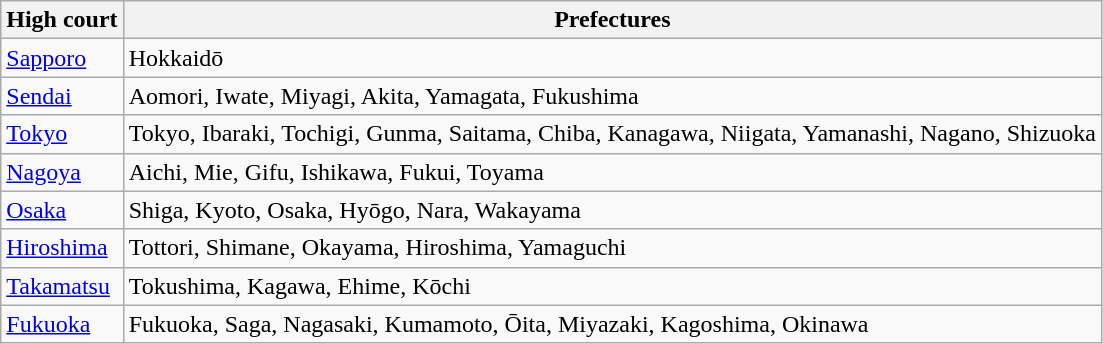<table class="wikitable">
<tr>
<th>High court</th>
<th>Prefectures</th>
</tr>
<tr>
<td><a href='#'>Sapporo</a></td>
<td>Hokkaidō</td>
</tr>
<tr>
<td><a href='#'>Sendai</a></td>
<td>Aomori, Iwate, Miyagi, Akita, Yamagata, Fukushima</td>
</tr>
<tr>
<td><a href='#'>Tokyo</a></td>
<td>Tokyo, Ibaraki, Tochigi, Gunma, Saitama, Chiba, Kanagawa, Niigata, Yamanashi, Nagano, Shizuoka</td>
</tr>
<tr>
<td><a href='#'>Nagoya</a></td>
<td>Aichi, Mie, Gifu, Ishikawa, Fukui, Toyama</td>
</tr>
<tr>
<td><a href='#'>Osaka</a></td>
<td>Shiga, Kyoto, Osaka, Hyōgo, Nara, Wakayama</td>
</tr>
<tr>
<td><a href='#'>Hiroshima</a></td>
<td>Tottori, Shimane, Okayama, Hiroshima, Yamaguchi</td>
</tr>
<tr>
<td><a href='#'>Takamatsu</a></td>
<td>Tokushima, Kagawa, Ehime, Kōchi</td>
</tr>
<tr>
<td><a href='#'>Fukuoka</a></td>
<td>Fukuoka, Saga, Nagasaki, Kumamoto, Ōita, Miyazaki, Kagoshima, Okinawa</td>
</tr>
</table>
